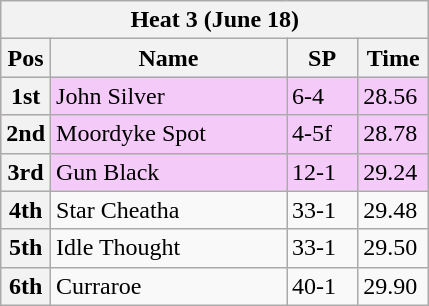<table class="wikitable">
<tr>
<th colspan="6">Heat 3 (June 18)</th>
</tr>
<tr>
<th width=20>Pos</th>
<th width=150>Name</th>
<th width=40>SP</th>
<th width=40>Time</th>
</tr>
<tr style="background: #f4caf9;">
<th>1st</th>
<td>John Silver</td>
<td>6-4</td>
<td>28.56</td>
</tr>
<tr style="background: #f4caf9;">
<th>2nd</th>
<td>Moordyke Spot</td>
<td>4-5f</td>
<td>28.78</td>
</tr>
<tr style="background: #f4caf9;">
<th>3rd</th>
<td>Gun Black</td>
<td>12-1</td>
<td>29.24</td>
</tr>
<tr>
<th>4th</th>
<td>Star Cheatha</td>
<td>33-1</td>
<td>29.48</td>
</tr>
<tr>
<th>5th</th>
<td>Idle Thought</td>
<td>33-1</td>
<td>29.50</td>
</tr>
<tr>
<th>6th</th>
<td>Curraroe</td>
<td>40-1</td>
<td>29.90</td>
</tr>
</table>
